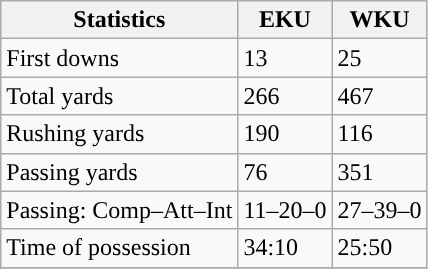<table class="wikitable" style="float: left;">
<tr>
<th>Statistics</th>
<th>EKU</th>
<th>WKU</th>
</tr>
<tr>
<td>First downs</td>
<td>13</td>
<td>25</td>
</tr>
<tr>
<td>Total yards</td>
<td>266</td>
<td>467</td>
</tr>
<tr>
<td>Rushing yards</td>
<td>190</td>
<td>116</td>
</tr>
<tr>
<td>Passing yards</td>
<td>76</td>
<td>351</td>
</tr>
<tr>
<td>Passing: Comp–Att–Int</td>
<td>11–20–0</td>
<td>27–39–0</td>
</tr>
<tr>
<td>Time of possession</td>
<td>34:10</td>
<td>25:50</td>
</tr>
<tr>
</tr>
</table>
